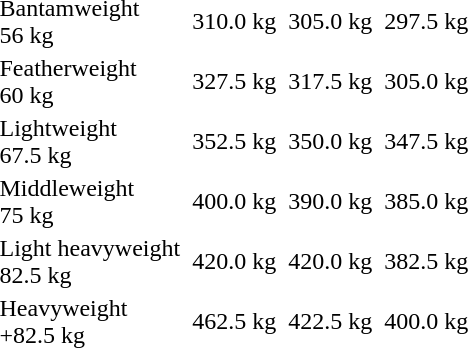<table>
<tr>
<td>Bantamweight<br>56 kg</td>
<td></td>
<td>310.0 kg</td>
<td></td>
<td>305.0 kg</td>
<td></td>
<td>297.5 kg</td>
</tr>
<tr>
<td>Featherweight<br>60 kg</td>
<td></td>
<td>327.5 kg</td>
<td></td>
<td>317.5 kg</td>
<td></td>
<td>305.0 kg</td>
</tr>
<tr>
<td>Lightweight<br>67.5 kg</td>
<td></td>
<td>352.5 kg</td>
<td></td>
<td>350.0 kg</td>
<td></td>
<td>347.5 kg</td>
</tr>
<tr>
<td>Middleweight<br>75 kg</td>
<td></td>
<td>400.0 kg</td>
<td></td>
<td>390.0 kg</td>
<td></td>
<td>385.0 kg</td>
</tr>
<tr>
<td>Light heavyweight<br>82.5 kg</td>
<td></td>
<td>420.0 kg</td>
<td></td>
<td>420.0 kg</td>
<td></td>
<td>382.5 kg</td>
</tr>
<tr>
<td>Heavyweight<br>+82.5 kg</td>
<td></td>
<td>462.5 kg</td>
<td></td>
<td>422.5 kg</td>
<td></td>
<td>400.0 kg</td>
</tr>
</table>
